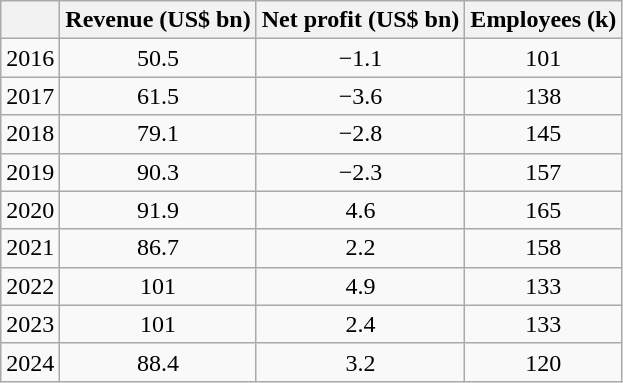<table class="wikitable" style="text-align:center">
<tr>
<th></th>
<th>Revenue (US$ bn)</th>
<th>Net profit (US$ bn)</th>
<th>Employees (k)</th>
</tr>
<tr>
<td>2016</td>
<td>50.5</td>
<td><span>−1.1</span></td>
<td>101</td>
</tr>
<tr>
<td>2017</td>
<td>61.5</td>
<td><span>−3.6</span></td>
<td>138</td>
</tr>
<tr>
<td>2018</td>
<td>79.1</td>
<td><span>−2.8</span></td>
<td>145</td>
</tr>
<tr>
<td>2019</td>
<td>90.3</td>
<td><span>−2.3</span></td>
<td>157</td>
</tr>
<tr>
<td>2020</td>
<td>91.9</td>
<td>4.6</td>
<td>165</td>
</tr>
<tr>
<td>2021</td>
<td>86.7</td>
<td>2.2</td>
<td>158</td>
</tr>
<tr>
<td>2022</td>
<td>101</td>
<td>4.9</td>
<td>133</td>
</tr>
<tr>
<td>2023</td>
<td>101</td>
<td>2.4</td>
<td>133</td>
</tr>
<tr>
<td>2024</td>
<td>88.4</td>
<td>3.2</td>
<td>120</td>
</tr>
</table>
